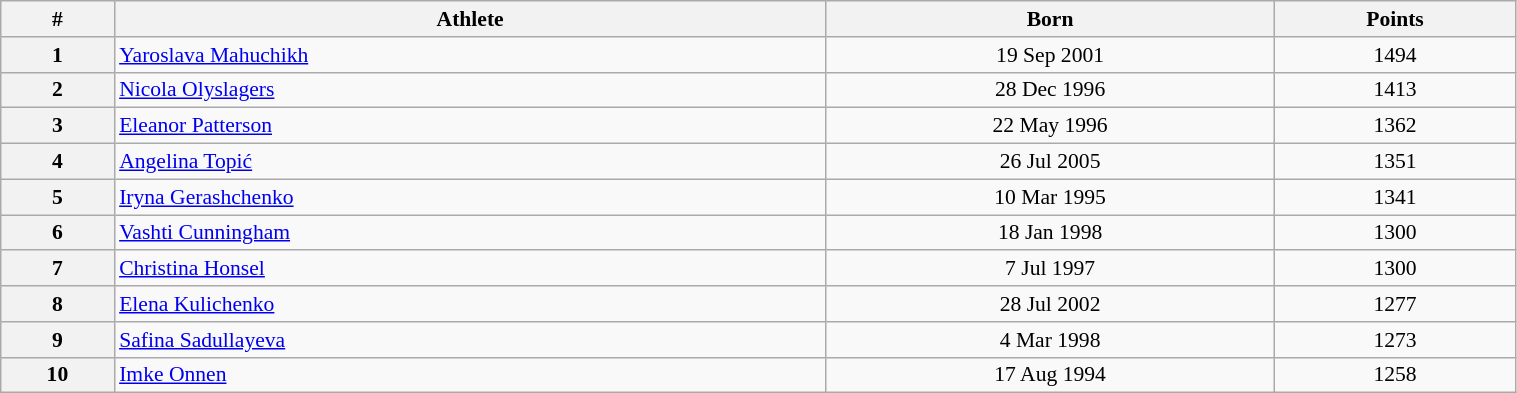<table class="wikitable" width=80% style="font-size:90%; text-align:center;">
<tr>
<th>#</th>
<th>Athlete</th>
<th>Born</th>
<th>Points</th>
</tr>
<tr>
<th>1</th>
<td align=left> <a href='#'>Yaroslava Mahuchikh</a></td>
<td>19 Sep 2001</td>
<td>1494</td>
</tr>
<tr>
<th>2</th>
<td align=left> <a href='#'>Nicola Olyslagers</a></td>
<td>28 Dec 1996</td>
<td>1413</td>
</tr>
<tr>
<th>3</th>
<td align=left> <a href='#'>Eleanor Patterson</a></td>
<td>22 May 1996</td>
<td>1362</td>
</tr>
<tr>
<th>4</th>
<td align=left> <a href='#'>Angelina Topić</a></td>
<td>26 Jul 2005</td>
<td>1351</td>
</tr>
<tr>
<th>5</th>
<td align=left> <a href='#'>Iryna Gerashchenko</a></td>
<td>10 Mar 1995</td>
<td>1341</td>
</tr>
<tr>
<th>6</th>
<td align=left> <a href='#'>Vashti Cunningham</a></td>
<td>18 Jan 1998</td>
<td>1300</td>
</tr>
<tr>
<th>7</th>
<td align=left> <a href='#'>Christina Honsel</a></td>
<td>7 Jul 1997</td>
<td>1300</td>
</tr>
<tr>
<th>8</th>
<td align=left> <a href='#'>Elena Kulichenko</a></td>
<td>28 Jul 2002</td>
<td>1277</td>
</tr>
<tr>
<th>9</th>
<td align=left> <a href='#'>Safina Sadullayeva</a></td>
<td>4 Mar 1998</td>
<td>1273</td>
</tr>
<tr>
<th>10</th>
<td align=left> <a href='#'>Imke Onnen</a></td>
<td>17 Aug 1994</td>
<td>1258</td>
</tr>
</table>
